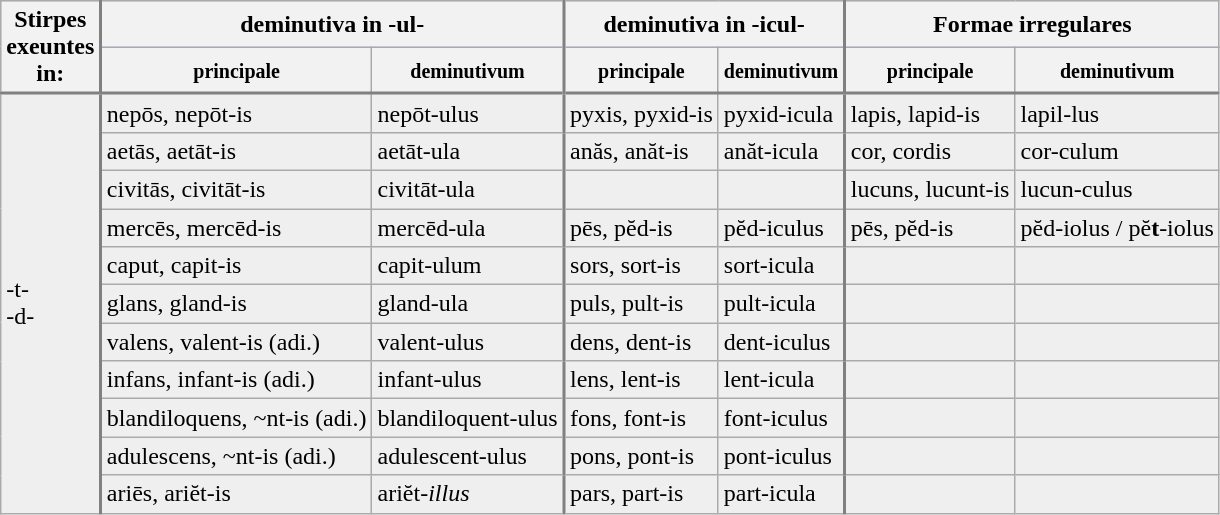<table class="wikitable">
<tr style="background:#ccccff;">
<th rowspan=2 style="border-right:2px solid grey;">Stirpes <br> exeuntes <br> in:</th>
<th colspan=2>deminutiva in -ul-</th>
<th colspan=2 style="border-left:2px solid grey;">deminutiva in -icul-</th>
<th colspan=2 style="border-left:2px solid grey;">Formae irregulares</th>
</tr>
<tr style="background:#ccccff;">
<th><small>principale</small></th>
<th><small>deminutivum</small></th>
<th style="border-left:2px solid grey;"><small>principale</small></th>
<th><small>deminutivum</small></th>
<th style="border-left:2px solid grey;"><small>principale</small></th>
<th><small>deminutivum</small></th>
</tr>
<tr style="background:#efefef; border-top:2px solid grey;">
<td rowspan=11 style="border-right:2px solid grey;">-t- <br> -d-</td>
<td>nepōs, nepōt-is</td>
<td>nepōt-ulus</td>
<td style="border-left:2px solid grey;">pyxis, pyxid-is</td>
<td>pyxid-icula</td>
<td style="border-left:2px solid grey;">lapis, lapid-is</td>
<td>lapil-lus</td>
</tr>
<tr style="background:#efefef;">
<td>aetās, aetāt-is</td>
<td>aetāt-ula</td>
<td style="border-left:2px solid grey;">anăs, anăt-is</td>
<td>anăt-icula</td>
<td style="border-left:2px solid grey;">cor, cordis</td>
<td>cor-culum</td>
</tr>
<tr style="background:#efefef;">
<td>civitās, civitāt-is</td>
<td>civitāt-ula</td>
<td style="border-left:2px solid grey;"></td>
<td></td>
<td style="border-left:2px solid grey;">lucuns, lucunt-is</td>
<td>lucun-culus</td>
</tr>
<tr style="background:#efefef;">
<td>mercēs, mercēd-is</td>
<td>mercēd-ula</td>
<td style="border-left:2px solid grey;">pēs, pĕd-is</td>
<td>pĕd-iculus</td>
<td style="border-left:2px solid grey;">pēs, pĕd-is</td>
<td>pĕd-iolus / pĕ<strong>t</strong>-iolus</td>
</tr>
<tr style="background:#efefef;">
<td>caput, capit-is</td>
<td>capit-ulum</td>
<td style="border-left:2px solid grey;">sors, sort-is</td>
<td>sort-icula</td>
<td style="border-left:2px solid grey;"></td>
<td></td>
</tr>
<tr style="background:#efefef;">
<td>glans, gland-is</td>
<td>gland-ula</td>
<td style="border-left:2px solid grey;">puls, pult-is</td>
<td>pult-icula</td>
<td style="border-left:2px solid grey;"></td>
<td></td>
</tr>
<tr style="background:#efefef;">
<td>valens, valent-is (adi.)</td>
<td>valent-ulus</td>
<td style="border-left:2px solid grey;">dens, dent-is</td>
<td>dent-iculus</td>
<td style="border-left:2px solid grey;"></td>
<td></td>
</tr>
<tr style="background:#efefef;">
<td>infans, infant-is (adi.)</td>
<td>infant-ulus</td>
<td style="border-left:2px solid grey;">lens, lent-is</td>
<td>lent-icula</td>
<td style="border-left:2px solid grey;"></td>
<td></td>
</tr>
<tr style="background:#efefef;">
<td>blandiloquens, ~nt-is (adi.)</td>
<td>blandiloquent-ulus</td>
<td style="border-left:2px solid grey;">fons, font-is</td>
<td>font-iculus</td>
<td style="border-left:2px solid grey;"></td>
<td></td>
</tr>
<tr style="background:#efefef;">
<td>adulescens, ~nt-is (adi.)</td>
<td>adulescent-ulus</td>
<td style="border-left:2px solid grey;">pons, pont-is</td>
<td>pont-iculus</td>
<td style="border-left:2px solid grey;"></td>
<td></td>
</tr>
<tr style="background:#efefef;">
<td>ariēs, ariĕt-is</td>
<td>ariĕt-<em>illus</em></td>
<td style="border-left:2px solid grey;">pars, part-is</td>
<td>part-icula</td>
<td style="border-left:2px solid grey;"></td>
<td></td>
</tr>
</table>
